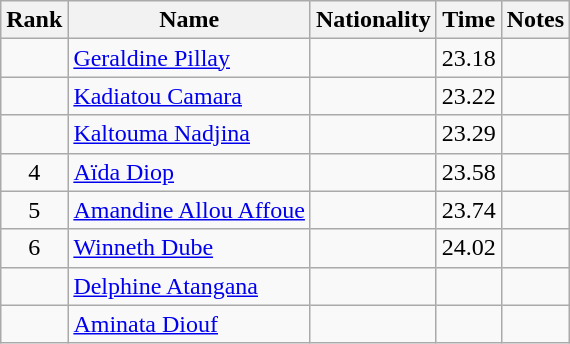<table class="wikitable sortable" style="text-align:center">
<tr>
<th>Rank</th>
<th>Name</th>
<th>Nationality</th>
<th>Time</th>
<th>Notes</th>
</tr>
<tr>
<td></td>
<td align=left><a href='#'>Geraldine Pillay</a></td>
<td align=left></td>
<td>23.18</td>
<td></td>
</tr>
<tr>
<td></td>
<td align=left><a href='#'>Kadiatou Camara</a></td>
<td align=left></td>
<td>23.22</td>
<td></td>
</tr>
<tr>
<td></td>
<td align=left><a href='#'>Kaltouma Nadjina</a></td>
<td align=left></td>
<td>23.29</td>
<td></td>
</tr>
<tr>
<td>4</td>
<td align=left><a href='#'>Aïda Diop</a></td>
<td align=left></td>
<td>23.58</td>
<td></td>
</tr>
<tr>
<td>5</td>
<td align=left><a href='#'>Amandine Allou Affoue</a></td>
<td align=left></td>
<td>23.74</td>
<td></td>
</tr>
<tr>
<td>6</td>
<td align=left><a href='#'>Winneth Dube</a></td>
<td align=left></td>
<td>24.02</td>
<td></td>
</tr>
<tr>
<td></td>
<td align=left><a href='#'>Delphine Atangana</a></td>
<td align=left></td>
<td></td>
<td></td>
</tr>
<tr>
<td></td>
<td align=left><a href='#'>Aminata Diouf</a></td>
<td align=left></td>
<td></td>
<td></td>
</tr>
</table>
